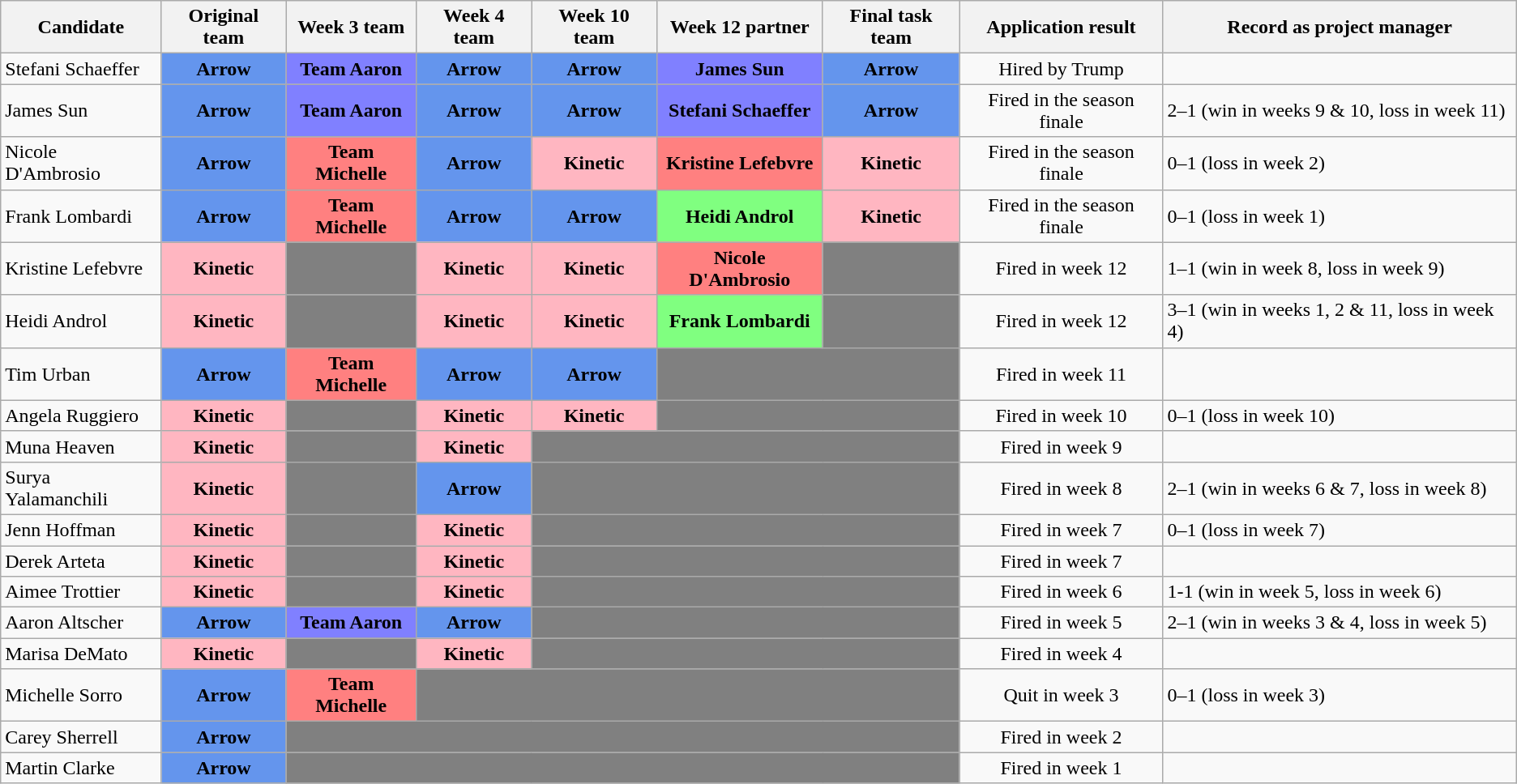<table class="wikitable">
<tr>
<th bgcolor="gray"><span>Candidate</span></th>
<th bgcolor="gray"><span>Original team</span></th>
<th bgcolor="gray"><span>Week 3 team</span></th>
<th bgcolor="gray"><span>Week 4 team</span></th>
<th bgcolor="gray"><span>Week 10 team</span></th>
<th bgcolor="gray"><span>Week 12 partner</span></th>
<th bgcolor="gray"><span>Final task team</span></th>
<th bgcolor="gray"><span>Application result</span></th>
<th bgcolor="gray"><span>Record as project manager</span></th>
</tr>
<tr>
<td>Stefani Schaeffer</td>
<td style="background:#6495ed; text-align:center;"><strong>Arrow</strong></td>
<td style="background:#8080ff; text-align:center;"><strong>Team Aaron</strong></td>
<td style="background:#6495ed; text-align:center;"><strong>Arrow</strong></td>
<td style="background:#6495ed; text-align:center;"><strong>Arrow</strong></td>
<td style="background:#8080ff; text-align:center;"><strong>James Sun</strong></td>
<td style="background:#6495ed; text-align:center;"><strong>Arrow</strong></td>
<td style="text-align:center;">Hired by Trump</td>
<td></td>
</tr>
<tr>
<td>James Sun</td>
<td style="background:#6495ed; text-align:center;"><strong>Arrow</strong></td>
<td style="background:#8080ff; text-align:center;"><strong>Team Aaron</strong></td>
<td style="background:#6495ed; text-align:center;"><strong>Arrow</strong></td>
<td style="background:#6495ed; text-align:center;"><strong>Arrow</strong></td>
<td style="background:#8080ff; text-align:center;"><strong>Stefani Schaeffer</strong></td>
<td style="background:#6495ed; text-align:center;"><strong>Arrow</strong></td>
<td style="text-align:center;">Fired in the season finale </td>
<td>2–1 (win in weeks 9 & 10, loss in week 11)</td>
</tr>
<tr>
<td>Nicole D'Ambrosio</td>
<td style="background:#6495ed; text-align:center;"><strong>Arrow</strong></td>
<td style="background:#ff8080; text-align:center;"><strong>Team Michelle</strong></td>
<td style="background:#6495ed; text-align:center;"><strong>Arrow</strong></td>
<td style="background:#ffb6c1; text-align:center;"><strong>Kinetic</strong></td>
<td style="background:#ff8080; text-align:center;"><strong>Kristine Lefebvre</strong></td>
<td style="background:#ffb6c1; text-align:center;"><strong>Kinetic</strong></td>
<td style="text-align:center;">Fired in the season finale </td>
<td>0–1 (loss in week 2)</td>
</tr>
<tr>
<td>Frank Lombardi</td>
<td style="background:#6495ed; text-align:center;"><strong>Arrow</strong></td>
<td style="background:#ff8080; text-align:center;"><strong>Team Michelle</strong></td>
<td style="background:#6495ed; text-align:center;"><strong>Arrow</strong></td>
<td style="background:#6495ed; text-align:center;"><strong>Arrow</strong></td>
<td style="background:#80ff80; text-align:center;"><strong>Heidi Androl</strong></td>
<td style="background:#ffb6c1; text-align:center;"><strong>Kinetic</strong></td>
<td style="text-align:center;">Fired in the season finale </td>
<td>0–1 (loss in week 1)</td>
</tr>
<tr>
<td>Kristine Lefebvre</td>
<td style="background:#ffb6c1; text-align:center;"><strong>Kinetic</strong></td>
<td colspan="1" style="background:gray;"></td>
<td style="background:#ffb6c1; text-align:center;"><strong>Kinetic</strong></td>
<td style="background:#ffb6c1; text-align:center;"><strong>Kinetic</strong></td>
<td style="background:#ff8080; text-align:center;"><strong>Nicole D'Ambrosio</strong></td>
<td colspan="1" style="background:gray;"></td>
<td style="text-align:center;">Fired in week 12</td>
<td>1–1 (win in week 8, loss in week 9)</td>
</tr>
<tr>
<td>Heidi Androl</td>
<td style="background:#ffb6c1; text-align:center;"><strong>Kinetic</strong></td>
<td colspan="1" style="background:gray;"></td>
<td style="background:#ffb6c1; text-align:center;"><strong>Kinetic</strong></td>
<td style="background:#ffb6c1; text-align:center;"><strong>Kinetic</strong></td>
<td style="background:#80ff80; text-align:center;"><strong>Frank Lombardi</strong></td>
<td colspan="1" style="background:gray;"></td>
<td style="text-align:center;">Fired in week 12</td>
<td>3–1 (win in weeks 1, 2 & 11, loss in week 4)</td>
</tr>
<tr>
<td>Tim Urban</td>
<td style="background:#6495ed; text-align:center;"><strong>Arrow</strong></td>
<td style="background:#ff8080; text-align:center;"><strong>Team Michelle</strong></td>
<td style="background:#6495ed; text-align:center;"><strong>Arrow</strong></td>
<td style="background:#6495ed; text-align:center;"><strong>Arrow</strong></td>
<td colspan="2" style="background:gray;"></td>
<td style="text-align:center;">Fired in week 11</td>
<td></td>
</tr>
<tr>
<td>Angela Ruggiero</td>
<td style="background:#ffb6c1; text-align:center;"><strong>Kinetic</strong></td>
<td colspan="1" style="background:gray;"></td>
<td style="background:#ffb6c1; text-align:center;"><strong>Kinetic</strong></td>
<td style="background:#ffb6c1; text-align:center;"><strong>Kinetic</strong></td>
<td colspan="2" style="background:gray;"></td>
<td style="text-align:center;">Fired in week 10</td>
<td>0–1 (loss in week 10)</td>
</tr>
<tr>
<td>Muna Heaven</td>
<td style="background:#ffb6c1; text-align:center;"><strong>Kinetic</strong></td>
<td colspan="1" style="background:gray;"></td>
<td style="background:#ffb6c1; text-align:center;"><strong>Kinetic</strong></td>
<td colspan="3" style="background:gray;"></td>
<td style="text-align:center;">Fired in week 9</td>
<td></td>
</tr>
<tr>
<td>Surya Yalamanchili</td>
<td style="background:#ffb6c1; text-align:center;"><strong>Kinetic</strong></td>
<td colspan="1" style="background:gray;"></td>
<td style="background:#6495ed; text-align:center;"><strong>Arrow</strong></td>
<td colspan="3" style="background:gray;"></td>
<td style="text-align:center;">Fired in week 8</td>
<td>2–1 (win in weeks 6 & 7, loss in week 8)</td>
</tr>
<tr>
<td>Jenn Hoffman</td>
<td style="background:#ffb6c1; text-align:center;"><strong>Kinetic</strong></td>
<td colspan="1" style="background:gray;"></td>
<td style="background:#ffb6c1; text-align:center;"><strong>Kinetic</strong></td>
<td colspan="3" style="background:gray;"></td>
<td style="text-align:center;">Fired in week 7</td>
<td>0–1 (loss in week 7)</td>
</tr>
<tr>
<td>Derek Arteta</td>
<td style="background:#ffb6c1; text-align:center;"><strong>Kinetic</strong></td>
<td colspan="1" style="background:gray;"></td>
<td style="background:#ffb6c1; text-align:center;"><strong>Kinetic</strong></td>
<td colspan="3" style="background:gray;"></td>
<td style="text-align:center;">Fired in week 7</td>
<td></td>
</tr>
<tr>
<td>Aimee Trottier</td>
<td style="background:#ffb6c1; text-align:center;"><strong>Kinetic</strong></td>
<td colspan="1" style="background:gray;"></td>
<td style="background:#ffb6c1; text-align:center;"><strong>Kinetic</strong></td>
<td colspan="3" style="background:gray;"></td>
<td style="text-align:center;">Fired in week 6</td>
<td>1-1 (win in week 5, loss in week 6)</td>
</tr>
<tr>
<td>Aaron Altscher</td>
<td style="background:#6495ed; text-align:center;"><strong>Arrow</strong></td>
<td style="background:#8080ff; text-align:center;"><strong>Team Aaron</strong></td>
<td style="background:#6495ed; text-align:center;"><strong>Arrow</strong></td>
<td colspan="3" style="background:gray;"></td>
<td style="text-align:center;">Fired in week 5</td>
<td>2–1 (win in weeks 3 & 4, loss in week 5)</td>
</tr>
<tr>
<td>Marisa DeMato</td>
<td style="background:#ffb6c1; text-align:center;"><strong>Kinetic</strong></td>
<td colspan="1" style="background:gray;"></td>
<td style="background:#ffb6c1; text-align:center;"><strong>Kinetic</strong></td>
<td colspan="3" style="background:gray;"></td>
<td style="text-align:center;">Fired in week 4</td>
<td></td>
</tr>
<tr>
<td>Michelle Sorro</td>
<td style="background:#6495ed; text-align:center;"><strong>Arrow</strong></td>
<td style="background:#ff8080; text-align:center;"><strong>Team Michelle</strong></td>
<td colspan="4" style="background:gray;"></td>
<td style="text-align:center;">Quit in week 3</td>
<td>0–1 (loss in week 3)</td>
</tr>
<tr>
<td>Carey Sherrell</td>
<td style="background:#6495ed; text-align:center;"><strong>Arrow</strong></td>
<td colspan="5" style="background:gray;"></td>
<td style="text-align:center;">Fired in week 2</td>
<td></td>
</tr>
<tr>
<td>Martin Clarke</td>
<td style="background:#6495ed; text-align:center;"><strong>Arrow</strong></td>
<td colspan="5" style="background:gray;"></td>
<td style="text-align:center;">Fired in week 1</td>
<td></td>
</tr>
</table>
